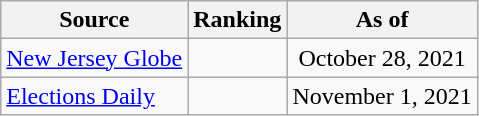<table class="wikitable" style="text-align:center">
<tr>
<th>Source</th>
<th>Ranking</th>
<th>As of</th>
</tr>
<tr>
<td align=left><a href='#'>New Jersey Globe</a></td>
<td></td>
<td>October 28, 2021</td>
</tr>
<tr>
<td align=left><a href='#'>Elections Daily</a></td>
<td></td>
<td>November 1, 2021</td>
</tr>
</table>
